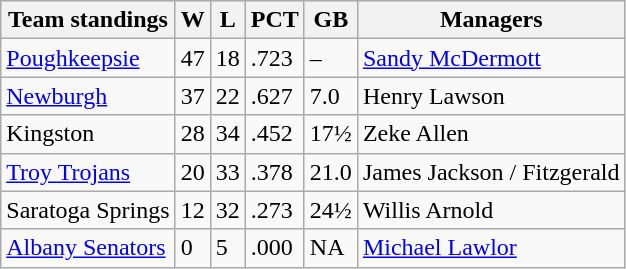<table class="wikitable">
<tr>
<th>Team standings</th>
<th>W</th>
<th>L</th>
<th>PCT</th>
<th>GB</th>
<th>Managers</th>
</tr>
<tr>
<td><a href='#'>Poughkeepsie</a></td>
<td>47</td>
<td>18</td>
<td>.723</td>
<td>–</td>
<td><a href='#'>Sandy McDermott</a></td>
</tr>
<tr>
<td><a href='#'>Newburgh</a></td>
<td>37</td>
<td>22</td>
<td>.627</td>
<td>7.0</td>
<td>Henry Lawson</td>
</tr>
<tr>
<td>Kingston</td>
<td>28</td>
<td>34</td>
<td>.452</td>
<td>17½</td>
<td>Zeke Allen</td>
</tr>
<tr>
<td><a href='#'>Troy Trojans</a></td>
<td>20</td>
<td>33</td>
<td>.378</td>
<td>21.0</td>
<td>James Jackson / Fitzgerald</td>
</tr>
<tr>
<td>Saratoga Springs</td>
<td>12</td>
<td>32</td>
<td>.273</td>
<td>24½</td>
<td>Willis Arnold</td>
</tr>
<tr>
<td><a href='#'>Albany Senators</a></td>
<td>0</td>
<td>5</td>
<td>.000</td>
<td>NA</td>
<td><a href='#'>Michael Lawlor</a></td>
</tr>
</table>
